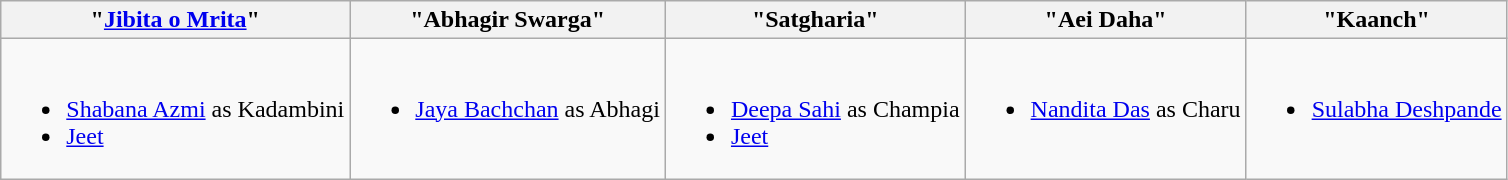<table class=wikitable>
<tr>
<th style= width:20%">"<a href='#'>Jibita o Mrita</a>"</th>
<th style= width:20%">"Abhagir Swarga"</th>
<th style= width:20%">"Satgharia"</th>
<th style= width:20%">"Aei Daha"</th>
<th style= width:20%">"Kaanch"</th>
</tr>
<tr>
<td valign="top"><br><ul><li><a href='#'>Shabana Azmi</a> as Kadambini</li><li><a href='#'>Jeet</a></li></ul></td>
<td valign="top"><br><ul><li><a href='#'>Jaya Bachchan</a> as Abhagi</li></ul></td>
<td valign="top"><br><ul><li><a href='#'>Deepa Sahi</a> as Champia</li><li><a href='#'>Jeet</a></li></ul></td>
<td valign="top"><br><ul><li><a href='#'>Nandita Das</a> as Charu</li></ul></td>
<td valign="top"><br><ul><li><a href='#'>Sulabha Deshpande</a></li></ul></td>
</tr>
</table>
